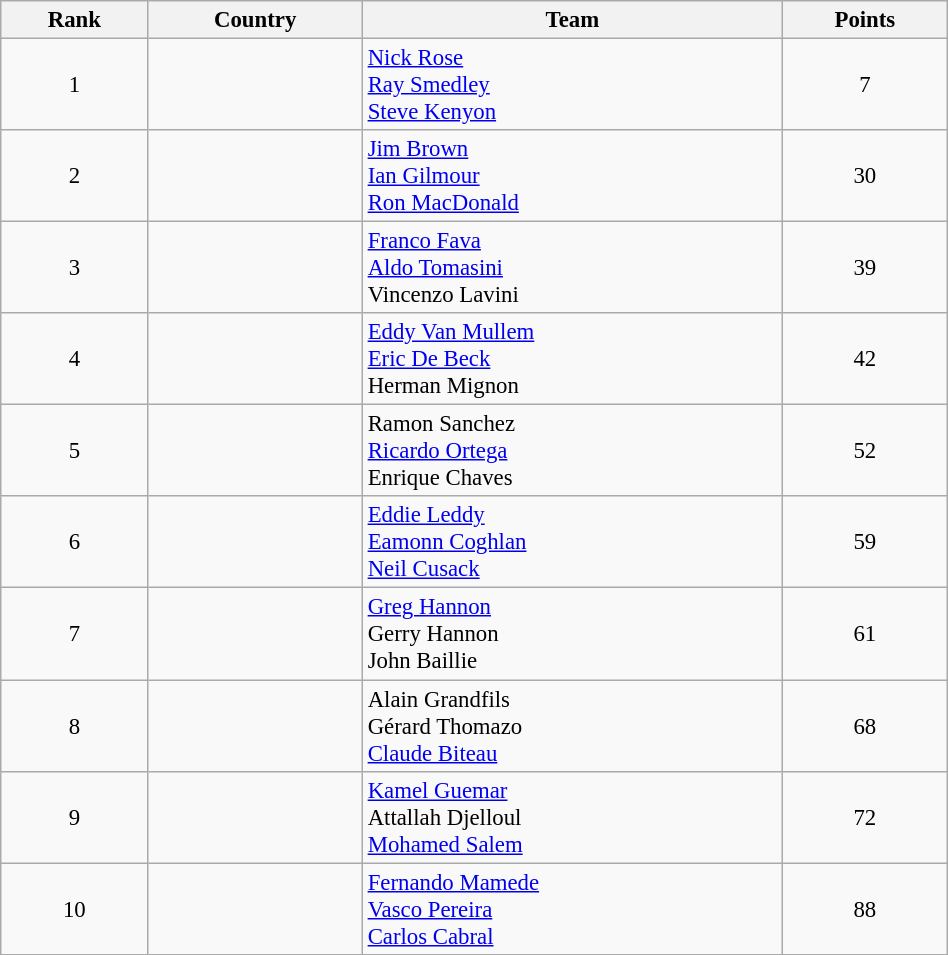<table class="wikitable sortable" style=" text-align:center; font-size:95%;" width="50%">
<tr>
<th>Rank</th>
<th>Country</th>
<th>Team</th>
<th>Points</th>
</tr>
<tr>
<td align=center>1</td>
<td align=left></td>
<td align=left><a href='#'>Nick Rose</a><br><a href='#'>Ray Smedley</a><br><a href='#'>Steve Kenyon</a></td>
<td>7</td>
</tr>
<tr>
<td align=center>2</td>
<td align=left></td>
<td align=left><a href='#'>Jim Brown</a><br><a href='#'>Ian Gilmour</a><br><a href='#'>Ron MacDonald</a></td>
<td>30</td>
</tr>
<tr>
<td align=center>3</td>
<td align=left></td>
<td align=left><a href='#'>Franco Fava</a><br><a href='#'>Aldo Tomasini</a><br>Vincenzo Lavini</td>
<td>39</td>
</tr>
<tr>
<td align=center>4</td>
<td align=left></td>
<td align=left><a href='#'>Eddy Van Mullem</a><br><a href='#'>Eric De Beck</a><br>Herman Mignon</td>
<td>42</td>
</tr>
<tr>
<td align=center>5</td>
<td align=left></td>
<td align=left>Ramon Sanchez<br><a href='#'>Ricardo Ortega</a><br>Enrique Chaves</td>
<td>52</td>
</tr>
<tr>
<td align=center>6</td>
<td align=left></td>
<td align=left><a href='#'>Eddie Leddy</a><br><a href='#'>Eamonn Coghlan</a><br><a href='#'>Neil Cusack</a></td>
<td>59</td>
</tr>
<tr>
<td align=center>7</td>
<td align=left></td>
<td align=left><a href='#'>Greg Hannon</a><br>Gerry Hannon<br>John Baillie</td>
<td>61</td>
</tr>
<tr>
<td align=center>8</td>
<td align=left></td>
<td align=left>Alain Grandfils<br>Gérard Thomazo<br><a href='#'>Claude Biteau</a></td>
<td>68</td>
</tr>
<tr>
<td align=center>9</td>
<td align=left></td>
<td align=left><a href='#'>Kamel Guemar</a><br>Attallah Djelloul<br><a href='#'>Mohamed Salem</a></td>
<td>72</td>
</tr>
<tr>
<td align=center>10</td>
<td align=left></td>
<td align=left><a href='#'>Fernando Mamede</a><br><a href='#'>Vasco Pereira</a><br><a href='#'>Carlos Cabral</a></td>
<td>88</td>
</tr>
</table>
